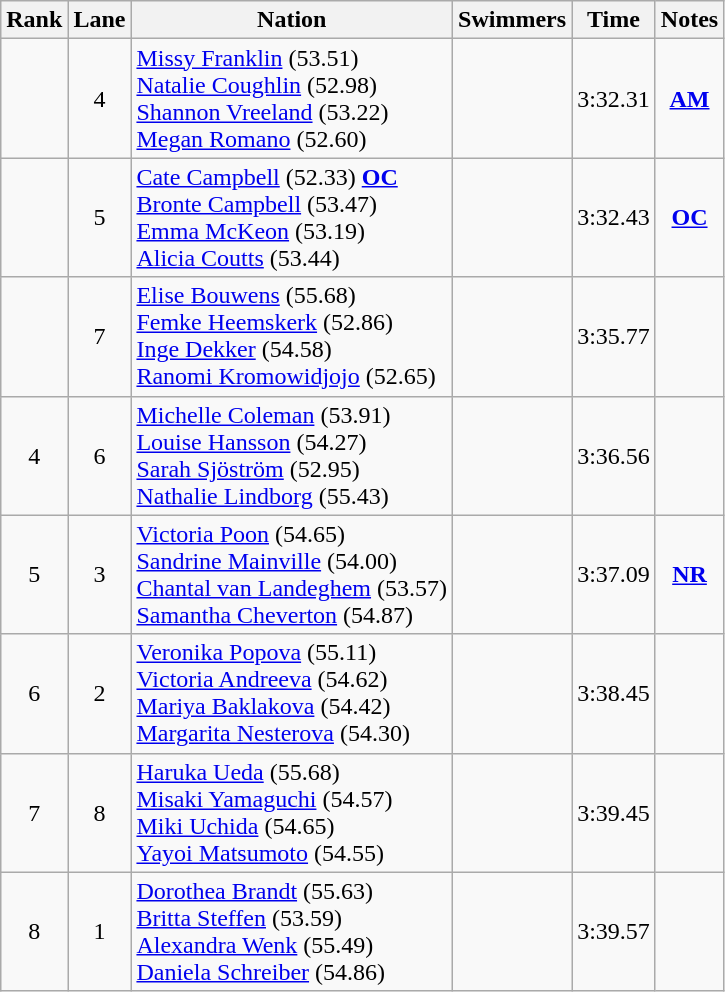<table class="wikitable sortable" style="text-align:center">
<tr>
<th>Rank</th>
<th>Lane</th>
<th>Nation</th>
<th>Swimmers</th>
<th>Time</th>
<th>Notes</th>
</tr>
<tr>
<td></td>
<td>4</td>
<td align=left><a href='#'>Missy Franklin</a> (53.51)<br><a href='#'>Natalie Coughlin</a> (52.98)<br><a href='#'>Shannon Vreeland</a> (53.22)<br><a href='#'>Megan Romano</a> (52.60)</td>
<td align=left></td>
<td>3:32.31</td>
<td><strong><a href='#'>AM</a></strong></td>
</tr>
<tr>
<td></td>
<td>5</td>
<td align=left><a href='#'>Cate Campbell</a> (52.33) <strong><a href='#'>OC</a></strong><br><a href='#'>Bronte Campbell</a> (53.47)<br><a href='#'>Emma McKeon</a> (53.19)<br><a href='#'>Alicia Coutts</a> (53.44)</td>
<td align=left></td>
<td>3:32.43</td>
<td><strong><a href='#'>OC</a></strong></td>
</tr>
<tr>
<td></td>
<td>7</td>
<td align=left><a href='#'>Elise Bouwens</a> (55.68)<br><a href='#'>Femke Heemskerk</a> (52.86)<br><a href='#'>Inge Dekker</a> (54.58)<br><a href='#'>Ranomi Kromowidjojo</a> (52.65)</td>
<td align=left></td>
<td>3:35.77</td>
<td></td>
</tr>
<tr>
<td>4</td>
<td>6</td>
<td align=left><a href='#'>Michelle Coleman</a> (53.91)<br><a href='#'>Louise Hansson</a> (54.27)<br><a href='#'>Sarah Sjöström</a> (52.95)<br><a href='#'>Nathalie Lindborg</a> (55.43)</td>
<td align=left></td>
<td>3:36.56</td>
<td></td>
</tr>
<tr>
<td>5</td>
<td>3</td>
<td align=left><a href='#'>Victoria Poon</a> (54.65)<br><a href='#'>Sandrine Mainville</a> (54.00)<br><a href='#'>Chantal van Landeghem</a> (53.57)<br><a href='#'>Samantha Cheverton</a> (54.87)</td>
<td align=left></td>
<td>3:37.09</td>
<td><strong><a href='#'>NR</a></strong></td>
</tr>
<tr>
<td>6</td>
<td>2</td>
<td align=left><a href='#'>Veronika Popova</a> (55.11)<br><a href='#'>Victoria Andreeva</a> (54.62)<br><a href='#'>Mariya Baklakova</a> (54.42)<br><a href='#'>Margarita Nesterova</a> (54.30)</td>
<td align=left></td>
<td>3:38.45</td>
<td></td>
</tr>
<tr>
<td>7</td>
<td>8</td>
<td align=left><a href='#'>Haruka Ueda</a> (55.68)<br><a href='#'>Misaki Yamaguchi</a> (54.57)<br><a href='#'>Miki Uchida</a> (54.65)<br><a href='#'>Yayoi Matsumoto</a> (54.55)</td>
<td align=left></td>
<td>3:39.45</td>
<td></td>
</tr>
<tr>
<td>8</td>
<td>1</td>
<td align=left><a href='#'>Dorothea Brandt</a> (55.63)<br><a href='#'>Britta Steffen</a> (53.59)<br><a href='#'>Alexandra Wenk</a> (55.49)<br><a href='#'>Daniela Schreiber</a> (54.86)</td>
<td align=left></td>
<td>3:39.57</td>
<td></td>
</tr>
</table>
